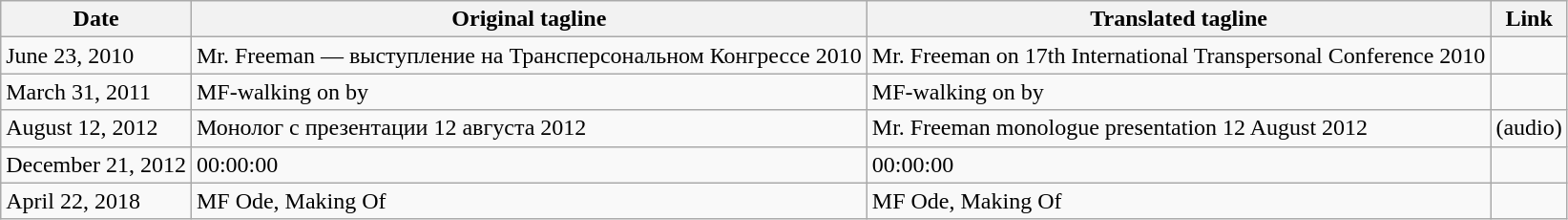<table class = "wikitable sortable">
<tr>
<th>Date</th>
<th>Original tagline </th>
<th>Translated tagline</th>
<th>Link</th>
</tr>
<tr>
<td>June 23, 2010</td>
<td>Mr. Freeman — выступление на Трансперсональном Конгрессе 2010</td>
<td>Mr. Freeman on 17th International Transpersonal Conference 2010</td>
<td></td>
</tr>
<tr>
<td>March 31, 2011</td>
<td>MF-walking on by</td>
<td>MF-walking on by</td>
<td></td>
</tr>
<tr>
<td>August 12, 2012</td>
<td>Монолог с презентации 12 августа 2012</td>
<td>Mr. Freeman monologue presentation 12 August 2012</td>
<td>(audio) </td>
</tr>
<tr>
<td>December 21, 2012</td>
<td>00:00:00</td>
<td>00:00:00</td>
<td></td>
</tr>
<tr>
<td>April 22, 2018</td>
<td>MF Ode, Making Of</td>
<td>MF Ode, Making Of</td>
<td></td>
</tr>
</table>
